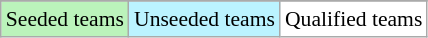<table class="wikitable" style="font-size:90%; text-align:center;">
<tr>
</tr>
<tr>
<td style="background:#BBF3BB;">Seeded teams</td>
<td style="background:#BBF3FF;">Unseeded teams</td>
<td style="background:#FFFFFF;">Qualified teams</td>
</tr>
</table>
